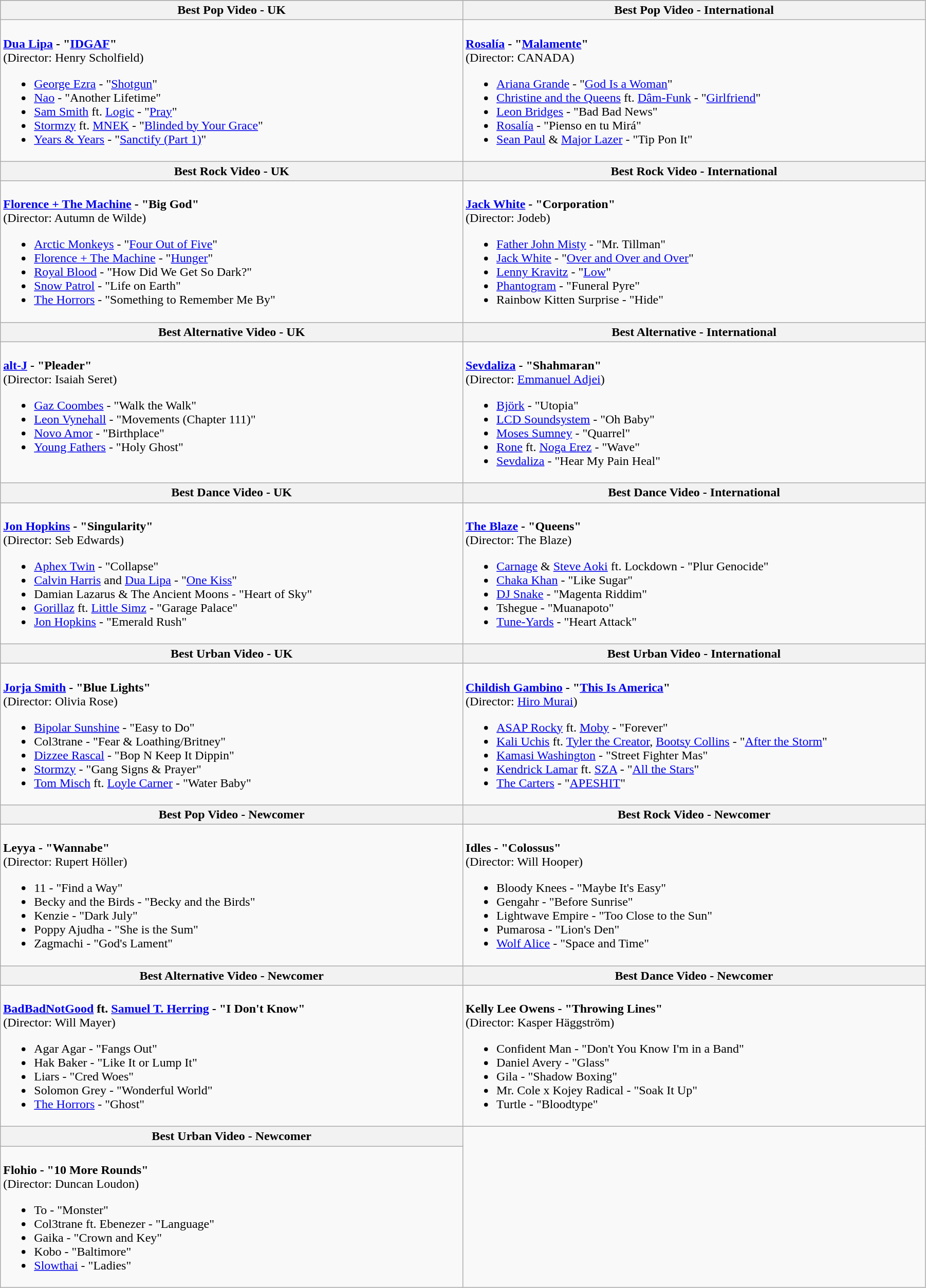<table class="wikitable" style="width:95%">
<tr bgcolor="#bebebe">
<th width="50%">Best Pop Video - UK</th>
<th width="50%">Best Pop Video - International</th>
</tr>
<tr>
<td valign="top"><br><strong><a href='#'>Dua Lipa</a> - "<a href='#'>IDGAF</a>"</strong> <br> (Director: Henry Scholfield)<ul><li><a href='#'>George Ezra</a> - "<a href='#'>Shotgun</a>"</li><li><a href='#'>Nao</a> - "Another Lifetime"</li><li><a href='#'>Sam Smith</a> ft. <a href='#'>Logic</a> - "<a href='#'>Pray</a>"</li><li><a href='#'>Stormzy</a> ft.  <a href='#'>MNEK</a> - "<a href='#'>Blinded by Your Grace</a>"</li><li><a href='#'>Years & Years</a> - "<a href='#'>Sanctify (Part 1)</a>"</li></ul></td>
<td valign="top"><br><strong><a href='#'>Rosalía</a> - "<a href='#'>Malamente</a>"</strong> <br> (Director: CANADA)<ul><li><a href='#'>Ariana Grande</a> - "<a href='#'>God Is a Woman</a>"</li><li><a href='#'>Christine and the Queens</a> ft. <a href='#'>Dâm-Funk</a> - "<a href='#'>Girlfriend</a>"</li><li><a href='#'>Leon Bridges</a> - "Bad Bad News"</li><li><a href='#'>Rosalía</a> - "Pienso en tu Mirá"</li><li><a href='#'>Sean Paul</a> & <a href='#'>Major Lazer</a> - "Tip Pon It"</li></ul></td>
</tr>
<tr>
<th width="50%">Best Rock Video - UK</th>
<th width="50%">Best Rock Video - International</th>
</tr>
<tr>
<td valign="top"><br><strong><a href='#'>Florence + The Machine</a> - "Big God"</strong> <br> (Director: Autumn de Wilde)<ul><li><a href='#'>Arctic Monkeys</a> - "<a href='#'>Four Out of Five</a>"</li><li><a href='#'>Florence + The Machine</a> - "<a href='#'>Hunger</a>"</li><li><a href='#'>Royal Blood</a> - "How Did We Get So Dark?"</li><li><a href='#'>Snow Patrol</a> - "Life on Earth"</li><li><a href='#'>The Horrors</a> - "Something to Remember Me By"</li></ul></td>
<td valign="top"><br><strong><a href='#'>Jack White</a> - "Corporation"</strong> <br> (Director: Jodeb)<ul><li><a href='#'>Father John Misty</a> - "Mr. Tillman"</li><li><a href='#'>Jack White</a> - "<a href='#'>Over and Over and Over</a>"</li><li><a href='#'>Lenny Kravitz</a> - "<a href='#'>Low</a>"</li><li><a href='#'>Phantogram</a> - "Funeral Pyre"</li><li>Rainbow Kitten Surprise - "Hide"</li></ul></td>
</tr>
<tr>
<th width="50%">Best Alternative Video - UK</th>
<th width="50%">Best Alternative - International</th>
</tr>
<tr>
<td valign="top"><br><strong><a href='#'>alt-J</a> - "Pleader"</strong> <br> (Director: Isaiah Seret)<ul><li><a href='#'>Gaz Coombes</a> - "Walk the Walk"</li><li><a href='#'>Leon Vynehall</a> - "Movements (Chapter 111)"</li><li><a href='#'>Novo Amor</a> - "Birthplace"</li><li><a href='#'>Young Fathers</a> - "Holy Ghost"</li></ul></td>
<td valign="top"><br><strong><a href='#'>Sevdaliza</a> - "Shahmaran"</strong> <br> (Director: <a href='#'>Emmanuel Adjei</a>)<ul><li><a href='#'>Björk</a> - "Utopia"</li><li><a href='#'>LCD Soundsystem</a> - "Oh Baby"</li><li><a href='#'>Moses Sumney</a> - "Quarrel"</li><li><a href='#'>Rone</a> ft. <a href='#'>Noga Erez</a> - "Wave"</li><li><a href='#'>Sevdaliza</a> - "Hear My Pain Heal"</li></ul></td>
</tr>
<tr>
<th width="50%">Best Dance Video - UK</th>
<th width="50%">Best Dance Video - International</th>
</tr>
<tr>
<td valign="top"><br><strong><a href='#'>Jon Hopkins</a> - "Singularity"</strong> <br> (Director: Seb Edwards)<ul><li><a href='#'>Aphex Twin</a> - "Collapse"</li><li><a href='#'>Calvin Harris</a> and <a href='#'>Dua Lipa</a> - "<a href='#'>One Kiss</a>"</li><li>Damian Lazarus & The Ancient Moons - "Heart of Sky"</li><li><a href='#'>Gorillaz</a> ft. <a href='#'>Little Simz</a> - "Garage Palace"</li><li><a href='#'>Jon Hopkins</a> - "Emerald Rush"</li></ul></td>
<td valign="top"><br><strong><a href='#'>The Blaze</a> - "Queens"</strong> <br> (Director: The Blaze)<ul><li><a href='#'>Carnage</a> & <a href='#'>Steve Aoki</a> ft. Lockdown - "Plur Genocide"</li><li><a href='#'>Chaka Khan</a> - "Like Sugar"</li><li><a href='#'>DJ Snake</a> - "Magenta Riddim"</li><li>Tshegue - "Muanapoto"</li><li><a href='#'>Tune-Yards</a> - "Heart Attack"</li></ul></td>
</tr>
<tr>
<th width="50%">Best Urban Video - UK</th>
<th width="50%">Best Urban Video - International</th>
</tr>
<tr>
<td valign="top"><br><strong><a href='#'>Jorja Smith</a> - "Blue Lights"</strong> <br> (Director: Olivia Rose)<ul><li><a href='#'>Bipolar Sunshine</a> - "Easy to Do"</li><li>Col3trane - "Fear & Loathing/Britney"</li><li><a href='#'>Dizzee Rascal</a> - "Bop N Keep It Dippin"</li><li><a href='#'>Stormzy</a> - "Gang Signs & Prayer"</li><li><a href='#'>Tom Misch</a> ft. <a href='#'>Loyle Carner</a> - "Water Baby"</li></ul></td>
<td valign="top"><br><strong><a href='#'>Childish Gambino</a> - "<a href='#'>This Is America</a>"</strong> <br> (Director: <a href='#'>Hiro Murai</a>)<ul><li><a href='#'>ASAP Rocky</a> ft. <a href='#'>Moby</a> - "Forever"</li><li><a href='#'>Kali Uchis</a> ft. <a href='#'>Tyler the Creator</a>, <a href='#'>Bootsy Collins</a> - "<a href='#'>After the Storm</a>"</li><li><a href='#'>Kamasi Washington</a> - "Street Fighter Mas"</li><li><a href='#'>Kendrick Lamar</a> ft. <a href='#'>SZA</a> - "<a href='#'>All the Stars</a>"</li><li><a href='#'>The Carters</a> - "<a href='#'>APESHIT</a>"</li></ul></td>
</tr>
<tr>
<th width="50%">Best Pop Video - Newcomer</th>
<th width="50%">Best Rock Video - Newcomer</th>
</tr>
<tr>
<td valign="top"><br><strong>Leyya - "Wannabe"</strong> <br> (Director: Rupert Höller)<ul><li>11 - "Find a Way"</li><li>Becky and the Birds - "Becky and the Birds"</li><li>Kenzie - "Dark July"</li><li>Poppy Ajudha - "She is the Sum"</li><li>Zagmachi - "God's Lament"</li></ul></td>
<td valign="top"><br><strong>Idles - "Colossus"</strong> <br> (Director: Will Hooper)<ul><li>Bloody Knees - "Maybe It's Easy"</li><li>Gengahr - "Before Sunrise"</li><li>Lightwave Empire - "Too Close to the Sun"</li><li>Pumarosa - "Lion's Den"</li><li><a href='#'>Wolf Alice</a> - "Space and Time"</li></ul></td>
</tr>
<tr>
<th width="50%">Best Alternative Video - Newcomer</th>
<th width="50%">Best Dance Video - Newcomer</th>
</tr>
<tr>
<td valign="top"><br><strong><a href='#'>BadBadNotGood</a> ft. <a href='#'>Samuel T. Herring</a> - "I Don't Know"</strong> <br> (Director: Will Mayer)<ul><li>Agar Agar - "Fangs Out"</li><li>Hak Baker - "Like It or Lump It"</li><li>Liars - "Cred Woes"</li><li>Solomon Grey - "Wonderful World"</li><li><a href='#'>The Horrors</a> - "Ghost"</li></ul></td>
<td valign="top"><br><strong>Kelly Lee Owens - "Throwing Lines"</strong> <br> (Director: Kasper Häggström)<ul><li>Confident Man - "Don't You Know I'm in a Band"</li><li>Daniel Avery - "Glass"</li><li>Gila - "Shadow Boxing"</li><li>Mr. Cole x Kojey Radical - "Soak It Up"</li><li>Turtle - "Bloodtype"</li></ul></td>
</tr>
<tr>
<th width="50%">Best Urban Video - Newcomer</th>
</tr>
<tr>
<td valign="top"><br><strong>Flohio - "10 More Rounds"</strong> <br> (Director: Duncan Loudon)<ul><li>To - "Monster"</li><li>Col3trane ft. Ebenezer - "Language"</li><li>Gaika - "Crown and Key"</li><li>Kobo - "Baltimore"</li><li><a href='#'>Slowthai</a> - "Ladies"</li></ul></td>
</tr>
</table>
